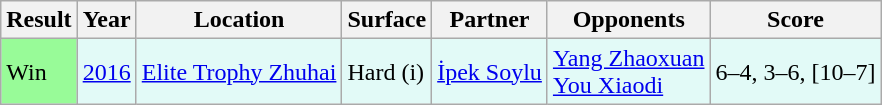<table class="sortable wikitable">
<tr>
<th>Result</th>
<th>Year</th>
<th>Location</th>
<th>Surface</th>
<th>Partner</th>
<th>Opponents</th>
<th>Score</th>
</tr>
<tr bgcolor=#e2faf7>
<td bgcolor="98FB98">Win</td>
<td><a href='#'>2016</a></td>
<td><a href='#'>Elite Trophy Zhuhai</a></td>
<td>Hard (i)</td>
<td> <a href='#'>İpek Soylu</a></td>
<td> <a href='#'>Yang Zhaoxuan</a> <br>  <a href='#'>You Xiaodi</a></td>
<td>6–4, 3–6, [10–7]</td>
</tr>
</table>
